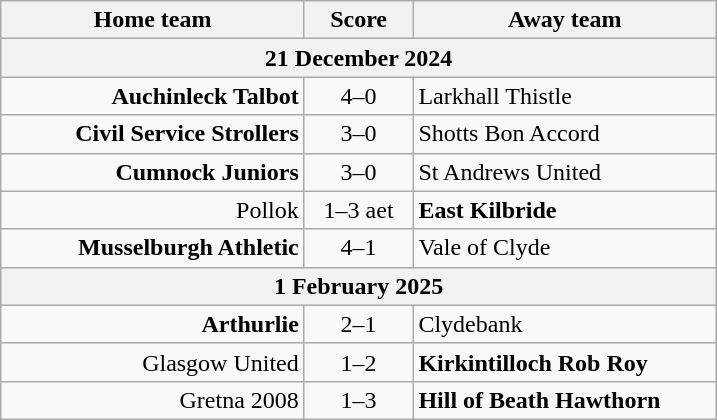<table cellspacing="0" cellpadding="4" border="0">
<tr>
<td valign="top"><br><table class="wikitable" style="border-collapse: collapse;">
<tr>
<th width="195" align="right">Home team</th>
<th width="65" align="center">Score</th>
<th width="195">Away team</th>
</tr>
<tr>
<th colspan="3">21 December 2024</th>
</tr>
<tr>
<td align="right"><strong>Auchinleck Talbot</strong></td>
<td align="center">4–0</td>
<td>Larkhall Thistle</td>
</tr>
<tr>
<td align="right"><strong>Civil Service Strollers</strong></td>
<td align="center">3–0</td>
<td>Shotts Bon Accord</td>
</tr>
<tr>
<td align="right"><strong>Cumnock Juniors</strong></td>
<td align="center">3–0</td>
<td>St Andrews United</td>
</tr>
<tr>
<td align="right">Pollok</td>
<td align="center">1–3 aet</td>
<td><strong>East Kilbride</strong></td>
</tr>
<tr>
<td align="right"><strong>Musselburgh Athletic</strong></td>
<td align="center">4–1</td>
<td>Vale of Clyde</td>
</tr>
<tr>
<th colspan="3">1 February 2025</th>
</tr>
<tr>
<td align="right"><strong>Arthurlie</strong></td>
<td align="center">2–1</td>
<td>Clydebank</td>
</tr>
<tr>
<td align="right">Glasgow United</td>
<td align="center">1–2</td>
<td><strong>Kirkintilloch Rob Roy</strong></td>
</tr>
<tr>
<td align="right">Gretna 2008</td>
<td align="center">1–3</td>
<td><strong>Hill of Beath Hawthorn</strong></td>
</tr>
</table>
</td>
</tr>
</table>
